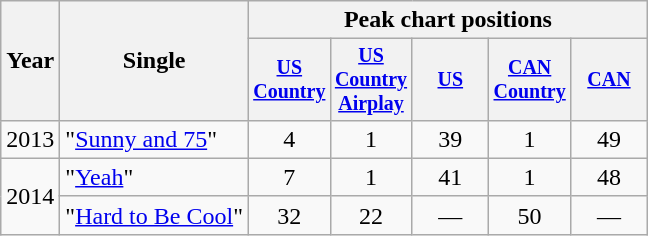<table class="wikitable" style="text-align:center;">
<tr>
<th rowspan="2">Year</th>
<th rowspan="2">Single</th>
<th colspan="5">Peak chart positions</th>
</tr>
<tr style="font-size:smaller;">
<th style="width:45px;"><a href='#'>US Country</a></th>
<th style="width:45px;"><a href='#'>US Country Airplay</a></th>
<th style="width:45px;"><a href='#'>US</a></th>
<th style="width:45px;"><a href='#'>CAN Country</a><br></th>
<th style="width:45px;"><a href='#'>CAN</a></th>
</tr>
<tr>
<td>2013</td>
<td style="text-align:left;">"<a href='#'>Sunny and 75</a>"</td>
<td>4</td>
<td>1</td>
<td>39</td>
<td>1</td>
<td>49</td>
</tr>
<tr>
<td rowspan="2">2014</td>
<td style="text-align:left;">"<a href='#'>Yeah</a>"</td>
<td>7</td>
<td>1</td>
<td>41</td>
<td>1</td>
<td>48</td>
</tr>
<tr>
<td style="text-align:left;">"<a href='#'>Hard to Be Cool</a>"</td>
<td>32</td>
<td>22</td>
<td>—</td>
<td>50</td>
<td>—</td>
</tr>
</table>
